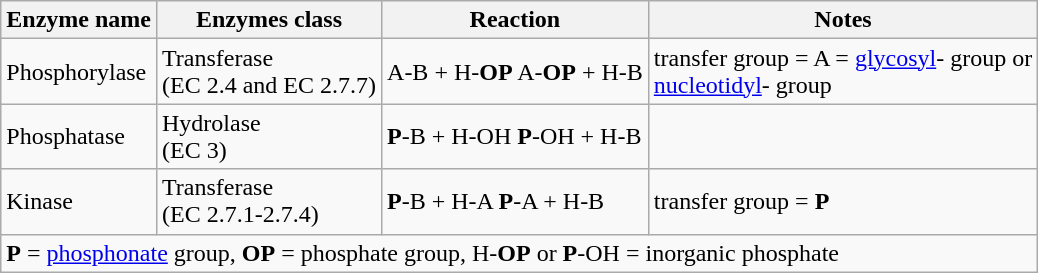<table class=wikitable>
<tr>
<th>Enzyme name</th>
<th>Enzymes class</th>
<th>Reaction</th>
<th>Notes</th>
</tr>
<tr>
<td>Phosphorylase</td>
<td>Transferase<br>(EC 2.4 and EC 2.7.7)</td>
<td>A-B + H-<strong>OP</strong>   A-<strong>OP</strong> + H-B</td>
<td>transfer group = A = <a href='#'>glycosyl</a>- group or<br> <a href='#'>nucleotidyl</a>- group</td>
</tr>
<tr '>
<td>Phosphatase</td>
<td>Hydrolase<br>(EC 3)</td>
<td><strong>P</strong>-B + H-OH   <strong>P</strong>-OH + H-B</td>
<td></td>
</tr>
<tr>
<td>Kinase</td>
<td>Transferase<br>(EC 2.7.1-2.7.4)</td>
<td><strong>P</strong>-B + H-A  <strong>P</strong>-A + H-B</td>
<td>transfer group = <strong>P</strong></td>
</tr>
<tr>
<td colspan=4><strong>P</strong> = <a href='#'>phosphonate</a> group, <strong>OP</strong> = phosphate group, H-<strong>OP</strong> or <strong>P</strong>-OH = inorganic phosphate</td>
</tr>
</table>
